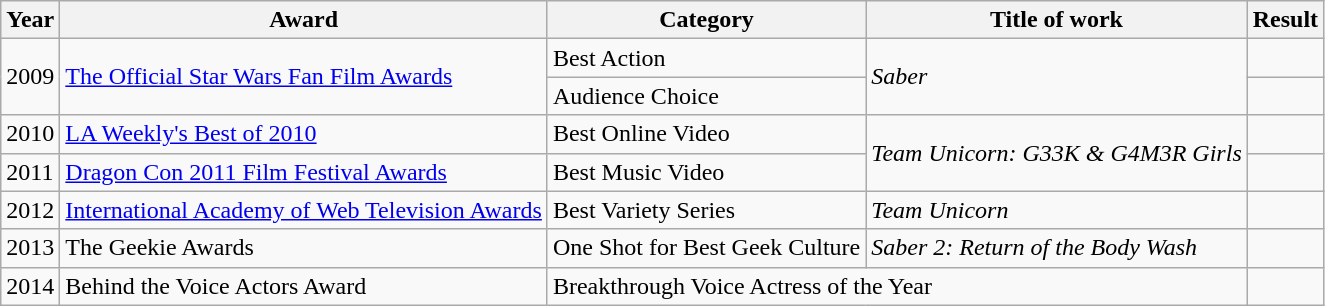<table class="wikitable">
<tr>
<th>Year</th>
<th>Award</th>
<th>Category</th>
<th>Title of work</th>
<th>Result</th>
</tr>
<tr>
<td rowspan=2>2009</td>
<td rowspan=2><a href='#'>The Official Star Wars Fan Film Awards</a></td>
<td>Best Action</td>
<td rowspan=2><em>Saber</em></td>
<td></td>
</tr>
<tr>
<td>Audience Choice</td>
<td></td>
</tr>
<tr>
<td>2010</td>
<td><a href='#'>LA Weekly's Best of 2010</a></td>
<td>Best Online Video</td>
<td rowspan=2><em>Team Unicorn: G33K & G4M3R Girls</em></td>
<td></td>
</tr>
<tr>
<td>2011</td>
<td><a href='#'> Dragon Con 2011 Film Festival Awards</a></td>
<td>Best Music Video</td>
<td></td>
</tr>
<tr>
<td>2012</td>
<td><a href='#'> International Academy of Web Television Awards</a></td>
<td>Best Variety Series</td>
<td><em>Team Unicorn</em></td>
<td></td>
</tr>
<tr>
<td>2013</td>
<td>The Geekie Awards</td>
<td>One Shot for Best Geek Culture</td>
<td><em>Saber 2: Return of the Body Wash</em></td>
<td></td>
</tr>
<tr>
<td>2014</td>
<td>Behind the Voice Actors Award</td>
<td colspan=2>Breakthrough Voice Actress of the Year</td>
<td></td>
</tr>
</table>
